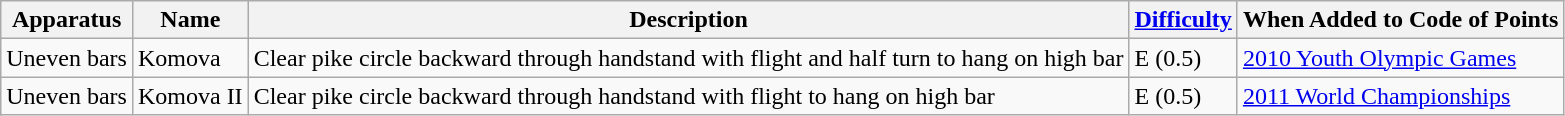<table class="wikitable">
<tr>
<th>Apparatus</th>
<th>Name</th>
<th>Description</th>
<th><a href='#'>Difficulty</a></th>
<th>When Added to Code of Points</th>
</tr>
<tr>
<td>Uneven bars</td>
<td>Komova</td>
<td>Clear pike circle backward through handstand with flight and half turn to hang on high bar</td>
<td>E (0.5)</td>
<td><a href='#'>2010 Youth Olympic Games</a></td>
</tr>
<tr>
<td>Uneven bars</td>
<td>Komova II</td>
<td>Clear pike circle backward through handstand with flight to hang on high bar</td>
<td>E (0.5)</td>
<td><a href='#'>2011 World Championships</a></td>
</tr>
</table>
